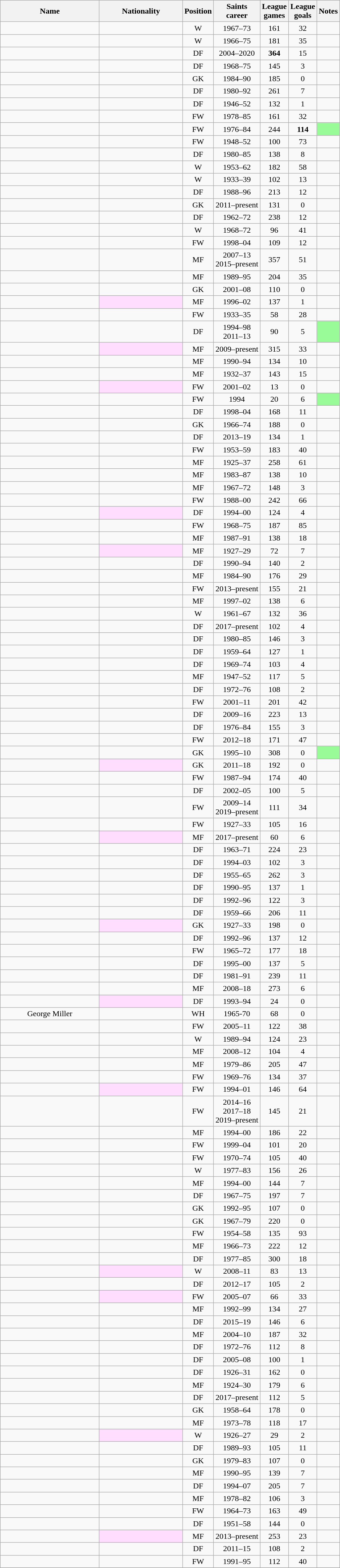<table class="wikitable sortable" style="text-align: center;">
<tr>
<th style="width:12em">Name</th>
<th style="width:10em">Nationality</th>
<th>Position</th>
<th>Saints <br>career</th>
<th>League <br>games</th>
<th>League <br>goals</th>
<th class="unsortable">Notes</th>
</tr>
<tr>
<td align="left"></td>
<td align="left"></td>
<td>W</td>
<td>1967–73</td>
<td>161</td>
<td>32</td>
<td></td>
</tr>
<tr>
<td align="left"></td>
<td align="left"></td>
<td>W</td>
<td>1966–75</td>
<td>181</td>
<td>35</td>
<td></td>
</tr>
<tr>
<td align="left"></td>
<td align="left"></td>
<td>DF</td>
<td>2004–2020</td>
<td><strong>364</strong></td>
<td>15</td>
<td></td>
</tr>
<tr>
<td align="left"></td>
<td align="left"></td>
<td>DF</td>
<td>1968–75</td>
<td>145</td>
<td>3</td>
<td></td>
</tr>
<tr>
<td align="left"></td>
<td align="left"></td>
<td>GK</td>
<td>1984–90</td>
<td>185</td>
<td>0</td>
<td></td>
</tr>
<tr>
<td align="left"></td>
<td align="left"></td>
<td>DF</td>
<td>1980–92</td>
<td>261</td>
<td>7</td>
<td></td>
</tr>
<tr>
<td align="left"></td>
<td align="left"></td>
<td>DF</td>
<td>1946–52</td>
<td>132</td>
<td>1</td>
<td></td>
</tr>
<tr>
<td align="left"></td>
<td align="left"></td>
<td>FW</td>
<td>1978–85</td>
<td>161</td>
<td>32</td>
<td></td>
</tr>
<tr>
<td align="left"></td>
<td align="left"></td>
<td>FW</td>
<td>1976–84</td>
<td>244</td>
<td><strong>114</strong></td>
<td style="background:#98FB98; color:black"></td>
</tr>
<tr>
<td align="left"></td>
<td align="left"></td>
<td>FW</td>
<td>1948–52</td>
<td>100</td>
<td>73</td>
<td></td>
</tr>
<tr>
<td align="left"></td>
<td align="left"></td>
<td>DF</td>
<td>1980–85</td>
<td>138</td>
<td>8</td>
<td></td>
</tr>
<tr>
<td align="left"></td>
<td align="left"></td>
<td>W</td>
<td>1953–62</td>
<td>182</td>
<td>58</td>
<td></td>
</tr>
<tr>
<td align="left"></td>
<td align="left"></td>
<td>W</td>
<td>1933–39</td>
<td>102</td>
<td>13</td>
<td></td>
</tr>
<tr>
<td align="left"></td>
<td align="left"></td>
<td>DF</td>
<td>1988–96</td>
<td>213</td>
<td>12</td>
<td></td>
</tr>
<tr>
<td align="left"><strong></strong></td>
<td align="left"></td>
<td>GK</td>
<td>2011–present</td>
<td>131</td>
<td>0</td>
<td></td>
</tr>
<tr>
<td align="left"></td>
<td align="left"></td>
<td>DF</td>
<td>1962–72</td>
<td>238</td>
<td>12</td>
<td></td>
</tr>
<tr>
<td align="left"></td>
<td align="left"></td>
<td>W</td>
<td>1968–72</td>
<td>96</td>
<td>41</td>
<td></td>
</tr>
<tr>
<td align="left"></td>
<td align="left"></td>
<td>FW</td>
<td>1998–04</td>
<td>109</td>
<td>12</td>
<td></td>
</tr>
<tr>
<td align="left"><strong></strong></td>
<td align="left"></td>
<td>MF</td>
<td>2007–13<br>2015–present</td>
<td>357</td>
<td>51</td>
<td></td>
</tr>
<tr>
<td align="left"></td>
<td align="left"></td>
<td>MF</td>
<td>1989–95</td>
<td>204</td>
<td>35</td>
<td></td>
</tr>
<tr>
<td align="left"></td>
<td align="left"></td>
<td>GK</td>
<td>2001–08</td>
<td>110</td>
<td>0</td>
<td></td>
</tr>
<tr>
<td align="left"></td>
<td style="background:#FFDDFF; color:black" align="left"></td>
<td>MF</td>
<td>1996–02</td>
<td>137</td>
<td>1</td>
<td></td>
</tr>
<tr>
<td align="left"></td>
<td align="left"></td>
<td>FW</td>
<td>1933–35</td>
<td>58</td>
<td>28</td>
<td></td>
</tr>
<tr>
<td align="left"></td>
<td align="left"></td>
<td>DF</td>
<td>1994–98<br>2011–13</td>
<td>90</td>
<td>5</td>
<td style="background:#98FB98; color:black"></td>
</tr>
<tr>
<td align="left"><strong></strong></td>
<td style="background:#FFDDFF; color:black" align="left"></td>
<td>MF</td>
<td>2009–present</td>
<td>315</td>
<td>33</td>
<td></td>
</tr>
<tr>
<td align="left"></td>
<td align="left"></td>
<td>MF</td>
<td>1990–94</td>
<td>134</td>
<td>10</td>
<td></td>
</tr>
<tr>
<td align="left"></td>
<td align="left"></td>
<td>MF</td>
<td>1932–37</td>
<td>143</td>
<td>15</td>
<td></td>
</tr>
<tr>
<td align="left"></td>
<td style="background:#FFDDFF; color:black" align="left"></td>
<td>FW</td>
<td>2001–02</td>
<td>13</td>
<td>0</td>
<td></td>
</tr>
<tr>
<td align="left"></td>
<td align="left"></td>
<td>FW</td>
<td>1994</td>
<td>20</td>
<td>6</td>
<td style="background:#98FB98; color:black"></td>
</tr>
<tr>
<td align="left"></td>
<td align="left"></td>
<td>DF</td>
<td>1998–04</td>
<td>168</td>
<td>11</td>
<td></td>
</tr>
<tr>
<td align="left"></td>
<td align="left"></td>
<td>GK</td>
<td>1966–74</td>
<td>188</td>
<td>0</td>
<td></td>
</tr>
<tr>
<td align="left"></td>
<td align="left"></td>
<td>DF</td>
<td>2013–19</td>
<td>134</td>
<td>1</td>
<td></td>
</tr>
<tr>
<td align="left"></td>
<td align="left"></td>
<td>FW</td>
<td>1953–59</td>
<td>183</td>
<td>40</td>
<td></td>
</tr>
<tr>
<td align="left"></td>
<td align="left"></td>
<td>MF</td>
<td>1925–37</td>
<td>258</td>
<td>61</td>
<td></td>
</tr>
<tr>
<td align="left"></td>
<td align="left"></td>
<td>MF</td>
<td>1983–87</td>
<td>138</td>
<td>10</td>
<td></td>
</tr>
<tr>
<td align="left"></td>
<td align="left"></td>
<td>MF</td>
<td>1967–72</td>
<td>148</td>
<td>3</td>
<td></td>
</tr>
<tr>
<td align="left"></td>
<td align="left"></td>
<td>FW</td>
<td>1988–00</td>
<td>242</td>
<td>66</td>
<td></td>
</tr>
<tr>
<td align="left"></td>
<td style="background:#FFDDFF; color:black" align="left"></td>
<td>DF</td>
<td>1994–00</td>
<td>124</td>
<td>4</td>
<td></td>
</tr>
<tr>
<td align="left"></td>
<td align="left"></td>
<td>FW</td>
<td>1968–75</td>
<td>187</td>
<td>85</td>
<td></td>
</tr>
<tr>
<td align="left"></td>
<td align="left"></td>
<td>MF</td>
<td>1987–91</td>
<td>138</td>
<td>18</td>
<td></td>
</tr>
<tr>
<td align="left"></td>
<td style="background:#FFDDFF; color:black" align="left"></td>
<td>MF</td>
<td>1927–29</td>
<td>72</td>
<td>7</td>
<td></td>
</tr>
<tr>
<td align="left"></td>
<td align="left"></td>
<td>DF</td>
<td>1990–94</td>
<td>140</td>
<td>2</td>
<td></td>
</tr>
<tr>
<td align="left"></td>
<td align="left"></td>
<td>MF</td>
<td>1984–90</td>
<td>176</td>
<td>29</td>
<td></td>
</tr>
<tr>
<td align="left"><strong></strong></td>
<td align="left"></td>
<td>FW</td>
<td>2013–present</td>
<td>155</td>
<td>21</td>
<td></td>
</tr>
<tr>
<td align="left"></td>
<td align="left"></td>
<td>MF</td>
<td>1997–02</td>
<td>138</td>
<td>6</td>
<td></td>
</tr>
<tr>
<td align="left"></td>
<td align="left"></td>
<td>W</td>
<td>1961–67</td>
<td>132</td>
<td>36</td>
<td></td>
</tr>
<tr>
<td align="left"><strong></strong></td>
<td align="left"></td>
<td>DF</td>
<td>2017–present</td>
<td>102</td>
<td>4</td>
<td></td>
</tr>
<tr>
<td align="left"></td>
<td align="left"></td>
<td>DF</td>
<td>1980–85</td>
<td>146</td>
<td>3</td>
<td></td>
</tr>
<tr>
<td align="left"></td>
<td align="left"></td>
<td>DF</td>
<td>1959–64</td>
<td>127</td>
<td>1</td>
<td></td>
</tr>
<tr>
<td align="left"></td>
<td align="left"></td>
<td>DF</td>
<td>1969–74</td>
<td>103</td>
<td>4</td>
<td></td>
</tr>
<tr>
<td align="left"></td>
<td align="left"></td>
<td>MF</td>
<td>1947–52</td>
<td>117</td>
<td>5</td>
<td></td>
</tr>
<tr>
<td align="left"></td>
<td align="left"></td>
<td>DF</td>
<td>1972–76</td>
<td>108</td>
<td>2</td>
<td></td>
</tr>
<tr>
<td align="left"></td>
<td align="left"></td>
<td>FW</td>
<td>2001–11</td>
<td>201</td>
<td>42</td>
<td></td>
</tr>
<tr>
<td align="left"></td>
<td align="left"></td>
<td>DF</td>
<td>2009–16</td>
<td>223</td>
<td>13</td>
<td></td>
</tr>
<tr>
<td align="left"></td>
<td align="left"></td>
<td>DF</td>
<td>1976–84</td>
<td>155</td>
<td>3</td>
<td></td>
</tr>
<tr>
<td align="left"></td>
<td align="left"></td>
<td>FW</td>
<td>2012–18</td>
<td>171</td>
<td>47</td>
<td></td>
</tr>
<tr>
<td align="left"></td>
<td align="left"></td>
<td>GK</td>
<td>1995–10</td>
<td>308</td>
<td>0</td>
<td style="background:#98FB98; color:black"></td>
</tr>
<tr>
<td align="left"></td>
<td style="background:#FFDDFF; color:black" align="left"></td>
<td>GK</td>
<td>2011–18</td>
<td>192</td>
<td>0</td>
<td></td>
</tr>
<tr>
<td align="left"></td>
<td align="left"></td>
<td>FW</td>
<td>1987–94</td>
<td>174</td>
<td>40</td>
<td></td>
</tr>
<tr>
<td align="left"></td>
<td align="left"></td>
<td>DF</td>
<td>2002–05</td>
<td>100</td>
<td>5</td>
<td></td>
</tr>
<tr>
<td align="left"><strong></strong></td>
<td align="left"></td>
<td>FW</td>
<td>2009–14<br>2019–present</td>
<td>111</td>
<td>34</td>
<td></td>
</tr>
<tr>
<td align="left"></td>
<td align="left"></td>
<td>FW</td>
<td>1927–33</td>
<td>105</td>
<td>16</td>
<td></td>
</tr>
<tr>
<td align="left"><strong></strong></td>
<td style="background:#FFDDFF; color:black" align="left"></td>
<td>MF</td>
<td>2017–present</td>
<td>60</td>
<td>6</td>
<td></td>
</tr>
<tr>
<td align="left"></td>
<td align="left"></td>
<td>DF</td>
<td>1963–71</td>
<td>224</td>
<td>23</td>
<td></td>
</tr>
<tr>
<td align="left"></td>
<td align="left"></td>
<td>DF</td>
<td>1994–03</td>
<td>102</td>
<td>3</td>
<td></td>
</tr>
<tr>
<td align="left"></td>
<td align="left"></td>
<td>DF</td>
<td>1955–65</td>
<td>262</td>
<td>3</td>
<td></td>
</tr>
<tr>
<td align="left"></td>
<td align="left"></td>
<td>DF</td>
<td>1990–95</td>
<td>137</td>
<td>1</td>
<td></td>
</tr>
<tr>
<td align="left"></td>
<td align="left"></td>
<td>DF</td>
<td>1992–96</td>
<td>122</td>
<td>3</td>
<td></td>
</tr>
<tr>
<td align="left"></td>
<td align="left"></td>
<td>DF</td>
<td>1959–66</td>
<td>206</td>
<td>11</td>
<td></td>
</tr>
<tr>
<td align="left"></td>
<td style="background:#FFDDFF; color:black" align="left"></td>
<td>GK</td>
<td>1927–33</td>
<td>198</td>
<td>0</td>
<td></td>
</tr>
<tr>
<td align="left"></td>
<td align="left"></td>
<td>DF</td>
<td>1992–96</td>
<td>137</td>
<td>12</td>
<td></td>
</tr>
<tr>
<td align="left"></td>
<td align="left"></td>
<td>FW</td>
<td>1965–72</td>
<td>177</td>
<td>18</td>
<td></td>
</tr>
<tr>
<td align="left"></td>
<td align="left"></td>
<td>DF</td>
<td>1995–00</td>
<td>137</td>
<td>5</td>
<td></td>
</tr>
<tr>
<td align="left"></td>
<td align="left"></td>
<td>DF</td>
<td>1981–91</td>
<td>239</td>
<td>11</td>
<td></td>
</tr>
<tr>
<td align="left"></td>
<td align="left"></td>
<td>MF</td>
<td>2008–18</td>
<td>273</td>
<td>6</td>
<td></td>
</tr>
<tr>
<td align="left"></td>
<td style="background:#FFDDFF; color:black" align="left"></td>
<td>DF</td>
<td>1993–94</td>
<td>24</td>
<td>0</td>
<td></td>
</tr>
<tr>
<td>George Miller</td>
<td></td>
<td>WH</td>
<td>1965-70</td>
<td>68</td>
<td>0</td>
<td></td>
</tr>
<tr>
<td align="left"></td>
<td align="left"></td>
<td>FW</td>
<td>2005–11</td>
<td>122</td>
<td>38</td>
<td></td>
</tr>
<tr>
<td align="left"></td>
<td align="left"></td>
<td>W</td>
<td>1989–94</td>
<td>124</td>
<td>23</td>
<td></td>
</tr>
<tr>
<td align="left"></td>
<td align="left"></td>
<td>MF</td>
<td>2008–12</td>
<td>104</td>
<td>4</td>
<td></td>
</tr>
<tr>
<td align="left"></td>
<td align="left"></td>
<td>MF</td>
<td>1979–86</td>
<td>205</td>
<td>47</td>
<td></td>
</tr>
<tr>
<td align="left"></td>
<td align="left"></td>
<td>FW</td>
<td>1969–76</td>
<td>134</td>
<td>37</td>
<td></td>
</tr>
<tr>
<td align="left"></td>
<td style="background:#FFDDFF; color:black" align="left"></td>
<td>FW</td>
<td>1994–01</td>
<td>146</td>
<td>64</td>
<td></td>
</tr>
<tr>
<td align="left"><strong></strong></td>
<td align="left"></td>
<td>FW</td>
<td>2014–16<br>2017–18<br>2019–present</td>
<td>145</td>
<td>21</td>
<td></td>
</tr>
<tr>
<td align="left"></td>
<td align="left"></td>
<td>MF</td>
<td>1994–00</td>
<td>186</td>
<td>22</td>
<td></td>
</tr>
<tr>
<td align="left"></td>
<td align="left"></td>
<td>FW</td>
<td>1999–04</td>
<td>101</td>
<td>20</td>
<td></td>
</tr>
<tr>
<td align="left"></td>
<td align="left"></td>
<td>FW</td>
<td>1970–74</td>
<td>105</td>
<td>40</td>
<td></td>
</tr>
<tr>
<td align="left"></td>
<td align="left"></td>
<td>W</td>
<td>1977–83</td>
<td>156</td>
<td>26</td>
<td></td>
</tr>
<tr>
<td align="left"></td>
<td align="left"></td>
<td>MF</td>
<td>1994–00</td>
<td>144</td>
<td>7</td>
<td></td>
</tr>
<tr>
<td align="left"></td>
<td align="left"></td>
<td>DF</td>
<td>1967–75</td>
<td>197</td>
<td>7</td>
<td></td>
</tr>
<tr>
<td align="left"></td>
<td align="left"></td>
<td>GK</td>
<td>1992–95</td>
<td>107</td>
<td>0</td>
<td></td>
</tr>
<tr>
<td align="left"></td>
<td align="left"></td>
<td>GK</td>
<td>1967–79</td>
<td>220</td>
<td>0</td>
<td></td>
</tr>
<tr>
<td align="left"></td>
<td align="left"></td>
<td>FW</td>
<td>1954–58</td>
<td>135</td>
<td>93</td>
<td></td>
</tr>
<tr>
<td align="left"></td>
<td align="left"></td>
<td>MF</td>
<td>1966–73</td>
<td>222</td>
<td>12</td>
<td></td>
</tr>
<tr>
<td align="left"></td>
<td align="left"></td>
<td>DF</td>
<td>1977–85</td>
<td>300</td>
<td>18</td>
<td></td>
</tr>
<tr>
<td align="left"></td>
<td style="background:#FFDDFF; color:black" align="left"></td>
<td>W</td>
<td>2008–11</td>
<td>83</td>
<td>13</td>
<td></td>
</tr>
<tr>
<td align="left"></td>
<td align="left"></td>
<td>DF</td>
<td>2012–17</td>
<td>105</td>
<td>2</td>
<td></td>
</tr>
<tr>
<td align="left"></td>
<td style="background:#FFDDFF; color:black" align="left"></td>
<td>FW</td>
<td>2005–07</td>
<td>66</td>
<td>33</td>
<td></td>
</tr>
<tr>
<td align="left"></td>
<td align="left"></td>
<td>MF</td>
<td>1992–99</td>
<td>134</td>
<td>27</td>
<td></td>
</tr>
<tr>
<td align="left"></td>
<td align="left"></td>
<td>DF</td>
<td>2015–19</td>
<td>146</td>
<td>6</td>
<td></td>
</tr>
<tr>
<td align="left"></td>
<td align="left"></td>
<td>MF</td>
<td>2004–10</td>
<td>187</td>
<td>32</td>
<td></td>
</tr>
<tr>
<td align="left"></td>
<td align="left"></td>
<td>DF</td>
<td>1972–76</td>
<td>112</td>
<td>8</td>
<td></td>
</tr>
<tr>
<td align="left"></td>
<td align="left"></td>
<td>DF</td>
<td>2005–08</td>
<td>100</td>
<td>1</td>
<td></td>
</tr>
<tr>
<td align="left"></td>
<td align="left"></td>
<td>DF</td>
<td>1926–31</td>
<td>162</td>
<td>0</td>
<td></td>
</tr>
<tr>
<td align="left"></td>
<td align="left"></td>
<td>MF</td>
<td>1924–30</td>
<td>179</td>
<td>6</td>
<td></td>
</tr>
<tr>
<td align="left"><strong></strong></td>
<td align="left"></td>
<td>DF</td>
<td>2017–present</td>
<td>112</td>
<td>5</td>
<td></td>
</tr>
<tr>
<td align="left"></td>
<td align="left"></td>
<td>GK</td>
<td>1958–64</td>
<td>178</td>
<td>0</td>
<td></td>
</tr>
<tr>
<td align="left"></td>
<td align="left"></td>
<td>MF</td>
<td>1973–78</td>
<td>118</td>
<td>17</td>
<td></td>
</tr>
<tr>
<td align="left"></td>
<td style="background:#FFDDFF; color:black" align="left"></td>
<td>W</td>
<td>1926–27</td>
<td>29</td>
<td>2</td>
<td></td>
</tr>
<tr>
<td align="left"></td>
<td align="left"></td>
<td>DF</td>
<td>1989–93</td>
<td>105</td>
<td>11</td>
<td></td>
</tr>
<tr>
<td align="left"></td>
<td align="left"></td>
<td>GK</td>
<td>1979–83</td>
<td>107</td>
<td>0</td>
<td></td>
</tr>
<tr>
<td align="left"></td>
<td align="left"></td>
<td>MF</td>
<td>1990–95</td>
<td>139</td>
<td>7</td>
<td></td>
</tr>
<tr>
<td align="left"></td>
<td align="left"></td>
<td>DF</td>
<td>1994–07</td>
<td>205</td>
<td>7</td>
<td></td>
</tr>
<tr>
<td align="left"></td>
<td align="left"></td>
<td>MF</td>
<td>1978–82</td>
<td>106</td>
<td>3</td>
<td></td>
</tr>
<tr>
<td align="left"></td>
<td align="left"></td>
<td>FW</td>
<td>1964–73</td>
<td>163</td>
<td>49</td>
<td></td>
</tr>
<tr>
<td align="left"></td>
<td align="left"></td>
<td>DF</td>
<td>1951–58</td>
<td>144</td>
<td>0</td>
<td></td>
</tr>
<tr>
<td align="left"><strong></strong></td>
<td style="background:#FFDDFF; color:black" align="left"></td>
<td>MF</td>
<td>2013–present</td>
<td>253</td>
<td>23</td>
<td></td>
</tr>
<tr>
<td align="left"></td>
<td align="left"></td>
<td>DF</td>
<td>2011–15</td>
<td>108</td>
<td>2</td>
<td></td>
</tr>
<tr>
<td align="left"></td>
<td align="left"></td>
<td>FW</td>
<td>1991–95</td>
<td>112</td>
<td>40</td>
<td></td>
</tr>
<tr>
</tr>
</table>
